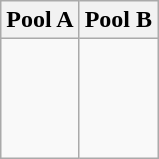<table class="wikitable">
<tr>
<th width=50%>Pool A</th>
<th width=50%>Pool B</th>
</tr>
<tr>
<td><br><br>
<br>
<br>
<s></s></td>
<td><br><br>
<br>
<s></s><br>
<s></s></td>
</tr>
</table>
